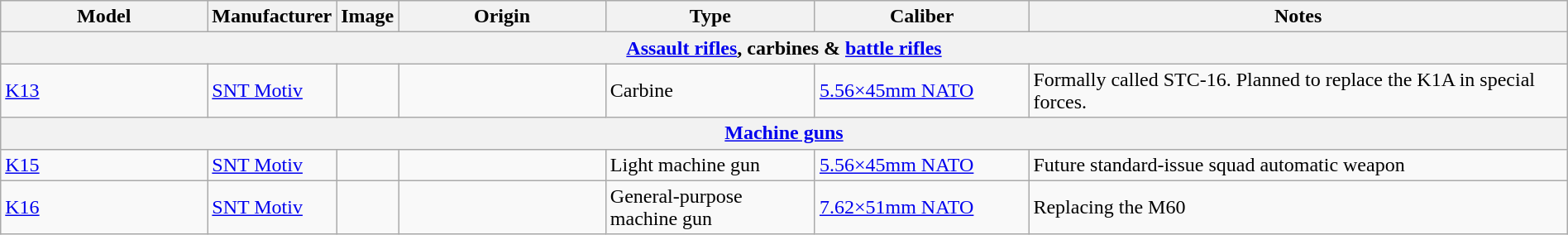<table class="wikitable" style="width:100%;">
<tr>
<th style="width:15%;">Model</th>
<th>Manufacturer</th>
<th style="width:0;">Image</th>
<th style="width:15%;">Origin</th>
<th style="width:15%;">Type</th>
<th style="width:15%;">Caliber</th>
<th style="width:40%;">Notes</th>
</tr>
<tr>
<th colspan="7" style="align: center;"><a href='#'>Assault rifles</a>, carbines & <a href='#'>battle rifles</a></th>
</tr>
<tr>
<td><a href='#'>K13</a></td>
<td><a href='#'>SNT Motiv</a></td>
<td></td>
<td></td>
<td>Carbine</td>
<td><a href='#'>5.56×45mm NATO</a></td>
<td>Formally called STC-16. Planned to replace the K1A in special forces.</td>
</tr>
<tr>
<th colspan="7" style="align: center;"><a href='#'>Machine guns</a></th>
</tr>
<tr>
<td><a href='#'>K15</a></td>
<td><a href='#'>SNT Motiv</a></td>
<td style="text-align: center;"></td>
<td></td>
<td>Light machine gun</td>
<td><a href='#'>5.56×45mm NATO</a></td>
<td>Future standard-issue squad automatic weapon</td>
</tr>
<tr>
<td><a href='#'>K16</a></td>
<td><a href='#'>SNT Motiv</a></td>
<td style="text-align: center;"></td>
<td></td>
<td>General-purpose machine gun</td>
<td><a href='#'>7.62×51mm NATO</a></td>
<td>Replacing the M60</td>
</tr>
</table>
